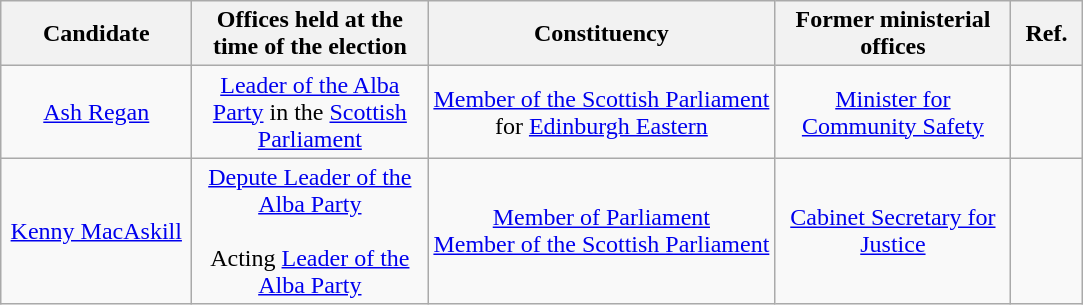<table class="wikitable sortable" style="text-align:center">
<tr>
<th scope="col" style="width: 120px">Candidate</th>
<th scope="col" style="width: 150px">Offices held at the time of the election</th>
<th>Constituency</th>
<th scope="col" style="width: 150px">Former ministerial offices</th>
<th class="unsortable" scope="col" style="width: 40px">Ref.</th>
</tr>
<tr>
<td><a href='#'>Ash Regan</a></td>
<td><a href='#'>Leader of the Alba Party</a> in the <a href='#'>Scottish Parliament</a><br></td>
<td><a href='#'>Member of the Scottish Parliament</a> <br> for <a href='#'>Edinburgh Eastern</a> </td>
<td><a href='#'>Minister for Community Safety</a> </td>
<td></td>
</tr>
<tr>
<td><a href='#'>Kenny MacAskill</a></td>
<td><a href='#'>Depute Leader of the Alba Party</a><br><br>Acting <a href='#'>Leader of the Alba Party</a><br></td>
<td><a href='#'>Member of Parliament</a>  <br> <a href='#'>Member of the Scottish Parliament</a> </td>
<td><a href='#'>Cabinet Secretary for Justice</a> </td>
<td></td>
</tr>
</table>
